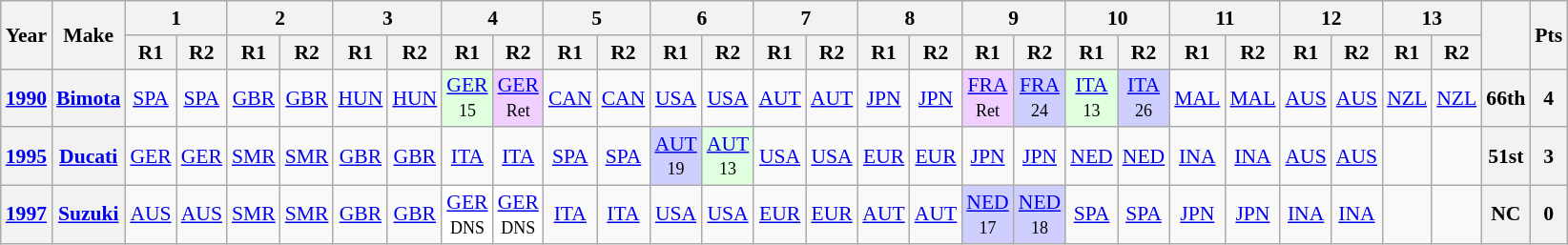<table class="wikitable" style="text-align:center; font-size:90%">
<tr>
<th valign="middle" rowspan=2>Year</th>
<th valign="middle" rowspan=2>Make</th>
<th colspan=2>1</th>
<th colspan=2>2</th>
<th colspan=2>3</th>
<th colspan=2>4</th>
<th colspan=2>5</th>
<th colspan=2>6</th>
<th colspan=2>7</th>
<th colspan=2>8</th>
<th colspan=2>9</th>
<th colspan=2>10</th>
<th colspan=2>11</th>
<th colspan=2>12</th>
<th colspan=2>13</th>
<th rowspan=2></th>
<th rowspan=2>Pts</th>
</tr>
<tr>
<th>R1</th>
<th>R2</th>
<th>R1</th>
<th>R2</th>
<th>R1</th>
<th>R2</th>
<th>R1</th>
<th>R2</th>
<th>R1</th>
<th>R2</th>
<th>R1</th>
<th>R2</th>
<th>R1</th>
<th>R2</th>
<th>R1</th>
<th>R2</th>
<th>R1</th>
<th>R2</th>
<th>R1</th>
<th>R2</th>
<th>R1</th>
<th>R2</th>
<th>R1</th>
<th>R2</th>
<th>R1</th>
<th>R2</th>
</tr>
<tr>
<th><a href='#'>1990</a></th>
<th><a href='#'>Bimota</a></th>
<td><a href='#'>SPA</a></td>
<td><a href='#'>SPA</a></td>
<td><a href='#'>GBR</a></td>
<td><a href='#'>GBR</a></td>
<td><a href='#'>HUN</a></td>
<td><a href='#'>HUN</a></td>
<td style="background:#DFFFDF;"><a href='#'>GER</a><br><small>15</small></td>
<td style="background:#EFCFFF;"><a href='#'>GER</a><br><small>Ret</small></td>
<td><a href='#'>CAN</a></td>
<td><a href='#'>CAN</a></td>
<td><a href='#'>USA</a></td>
<td><a href='#'>USA</a></td>
<td><a href='#'>AUT</a></td>
<td><a href='#'>AUT</a></td>
<td><a href='#'>JPN</a></td>
<td><a href='#'>JPN</a></td>
<td style="background:#EFCFFF;"><a href='#'>FRA</a><br><small>Ret</small></td>
<td style="background:#CFCFFF;"><a href='#'>FRA</a><br><small>24</small></td>
<td style="background:#DFFFDF;"><a href='#'>ITA</a><br><small>13</small></td>
<td style="background:#CFCFFF;"><a href='#'>ITA</a><br><small>26</small></td>
<td><a href='#'>MAL</a></td>
<td><a href='#'>MAL</a></td>
<td><a href='#'>AUS</a></td>
<td><a href='#'>AUS</a></td>
<td><a href='#'>NZL</a></td>
<td><a href='#'>NZL</a></td>
<th>66th</th>
<th>4</th>
</tr>
<tr>
<th><a href='#'>1995</a></th>
<th><a href='#'>Ducati</a></th>
<td><a href='#'>GER</a></td>
<td><a href='#'>GER</a></td>
<td><a href='#'>SMR</a></td>
<td><a href='#'>SMR</a></td>
<td><a href='#'>GBR</a></td>
<td><a href='#'>GBR</a></td>
<td><a href='#'>ITA</a></td>
<td><a href='#'>ITA</a></td>
<td><a href='#'>SPA</a></td>
<td><a href='#'>SPA</a></td>
<td style="background:#CFCFFF;"><a href='#'>AUT</a><br><small>19</small></td>
<td style="background:#DFFFDF;"><a href='#'>AUT</a><br><small>13</small></td>
<td><a href='#'>USA</a></td>
<td><a href='#'>USA</a></td>
<td><a href='#'>EUR</a></td>
<td><a href='#'>EUR</a></td>
<td><a href='#'>JPN</a></td>
<td><a href='#'>JPN</a></td>
<td><a href='#'>NED</a></td>
<td><a href='#'>NED</a></td>
<td><a href='#'>INA</a></td>
<td><a href='#'>INA</a></td>
<td><a href='#'>AUS</a></td>
<td><a href='#'>AUS</a></td>
<td></td>
<td></td>
<th>51st</th>
<th>3</th>
</tr>
<tr>
<th><a href='#'>1997</a></th>
<th><a href='#'>Suzuki</a></th>
<td><a href='#'>AUS</a></td>
<td><a href='#'>AUS</a></td>
<td><a href='#'>SMR</a></td>
<td><a href='#'>SMR</a></td>
<td><a href='#'>GBR</a></td>
<td><a href='#'>GBR</a></td>
<td style="background:#FFFFFF;"><a href='#'>GER</a><br><small>DNS</small></td>
<td style="background:#FFFFFF;"><a href='#'>GER</a><br><small>DNS</small></td>
<td><a href='#'>ITA</a></td>
<td><a href='#'>ITA</a></td>
<td><a href='#'>USA</a></td>
<td><a href='#'>USA</a></td>
<td><a href='#'>EUR</a></td>
<td><a href='#'>EUR</a></td>
<td><a href='#'>AUT</a></td>
<td><a href='#'>AUT</a></td>
<td style="background:#CFCFFF;"><a href='#'>NED</a><br><small>17</small></td>
<td style="background:#CFCFFF;"><a href='#'>NED</a><br><small>18</small></td>
<td><a href='#'>SPA</a></td>
<td><a href='#'>SPA</a></td>
<td><a href='#'>JPN</a></td>
<td><a href='#'>JPN</a></td>
<td><a href='#'>INA</a></td>
<td><a href='#'>INA</a></td>
<td></td>
<td></td>
<th>NC</th>
<th>0</th>
</tr>
</table>
